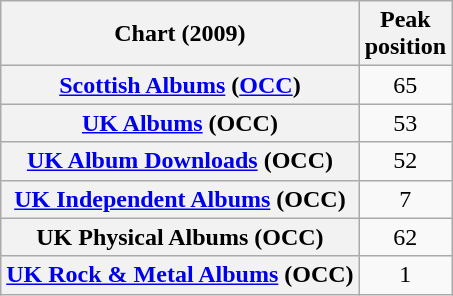<table class="wikitable sortable plainrowheaders" style="text-align:center">
<tr>
<th scope="col">Chart (2009)</th>
<th scope="col">Peak<br>position</th>
</tr>
<tr>
<th scope="row"><a href='#'>Scottish Albums</a> (<a href='#'>OCC</a>)</th>
<td>65</td>
</tr>
<tr>
<th scope="row"><a href='#'>UK Albums</a> (OCC)</th>
<td>53</td>
</tr>
<tr>
<th scope="row"><a href='#'>UK Album Downloads</a> (OCC)</th>
<td>52</td>
</tr>
<tr>
<th scope="row"><a href='#'>UK Independent Albums</a> (OCC)</th>
<td>7</td>
</tr>
<tr>
<th scope="row">UK Physical Albums (OCC)</th>
<td>62</td>
</tr>
<tr>
<th scope="row"><a href='#'>UK Rock & Metal Albums</a> (OCC)</th>
<td>1</td>
</tr>
</table>
